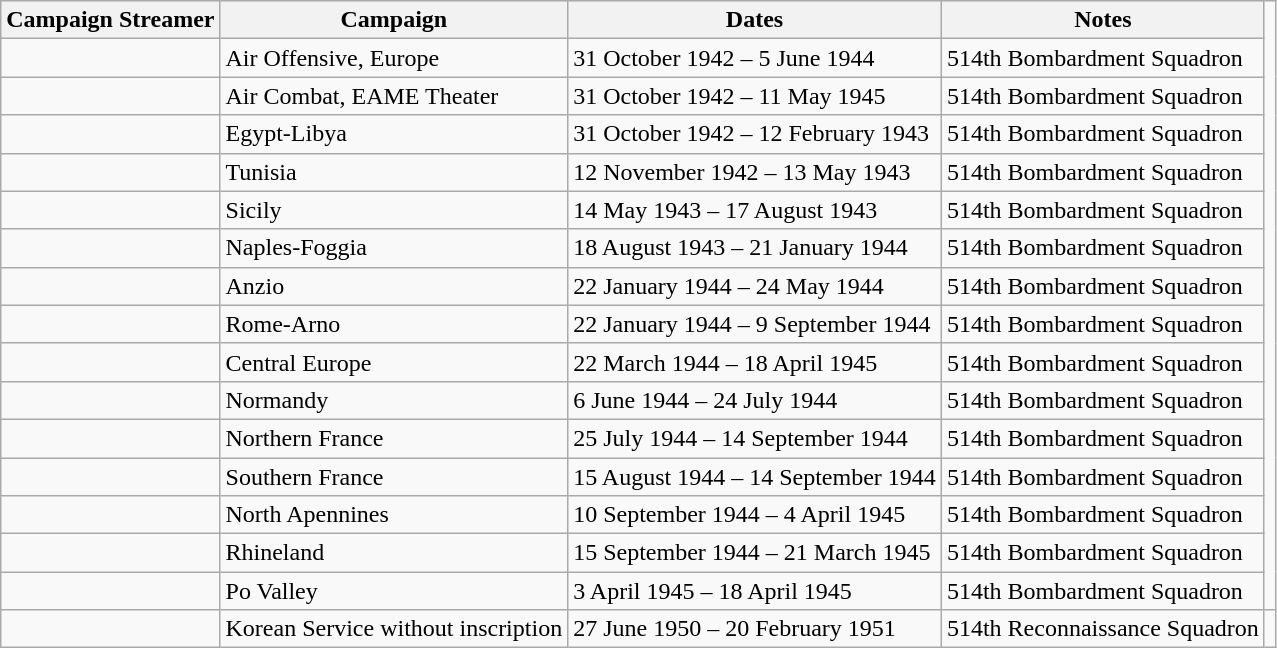<table class="wikitable">
<tr style="background:#efefef;">
<th>Campaign Streamer</th>
<th>Campaign</th>
<th>Dates</th>
<th>Notes</th>
</tr>
<tr>
<td></td>
<td>Air Offensive, Europe</td>
<td>31 October 1942 – 5 June 1944</td>
<td>514th Bombardment Squadron</td>
</tr>
<tr>
<td></td>
<td>Air Combat, EAME Theater</td>
<td>31 October 1942 – 11 May 1945</td>
<td>514th Bombardment Squadron</td>
</tr>
<tr>
<td></td>
<td>Egypt-Libya</td>
<td>31 October 1942 – 12 February 1943</td>
<td>514th Bombardment Squadron</td>
</tr>
<tr>
<td></td>
<td>Tunisia</td>
<td>12 November 1942 – 13 May 1943</td>
<td>514th Bombardment Squadron</td>
</tr>
<tr>
<td></td>
<td>Sicily</td>
<td>14 May 1943 – 17 August 1943</td>
<td>514th Bombardment Squadron</td>
</tr>
<tr>
<td></td>
<td>Naples-Foggia</td>
<td>18 August 1943 – 21 January 1944</td>
<td>514th Bombardment Squadron</td>
</tr>
<tr>
<td></td>
<td>Anzio</td>
<td>22 January 1944 – 24 May 1944</td>
<td>514th Bombardment Squadron</td>
</tr>
<tr>
<td></td>
<td>Rome-Arno</td>
<td>22 January 1944 – 9 September 1944</td>
<td>514th Bombardment Squadron</td>
</tr>
<tr>
<td></td>
<td>Central Europe</td>
<td>22 March 1944 – 18 April 1945</td>
<td>514th Bombardment Squadron</td>
</tr>
<tr>
<td></td>
<td>Normandy</td>
<td>6 June 1944 – 24 July 1944</td>
<td>514th Bombardment Squadron</td>
</tr>
<tr>
<td></td>
<td>Northern France</td>
<td>25 July 1944 – 14 September 1944</td>
<td>514th Bombardment Squadron</td>
</tr>
<tr>
<td></td>
<td>Southern France</td>
<td>15 August 1944 – 14 September 1944</td>
<td>514th Bombardment Squadron</td>
</tr>
<tr>
<td></td>
<td>North Apennines</td>
<td>10 September 1944 – 4 April 1945</td>
<td>514th Bombardment Squadron</td>
</tr>
<tr>
<td></td>
<td>Rhineland</td>
<td>15 September 1944 – 21 March 1945</td>
<td>514th Bombardment Squadron</td>
</tr>
<tr>
<td></td>
<td>Po Valley</td>
<td>3 April 1945 – 18 April 1945</td>
<td>514th Bombardment Squadron</td>
</tr>
<tr>
<td></td>
<td>Korean Service without inscription</td>
<td>27 June 1950 – 20 February 1951</td>
<td>514th Reconnaissance Squadron</td>
<td></td>
</tr>
</table>
